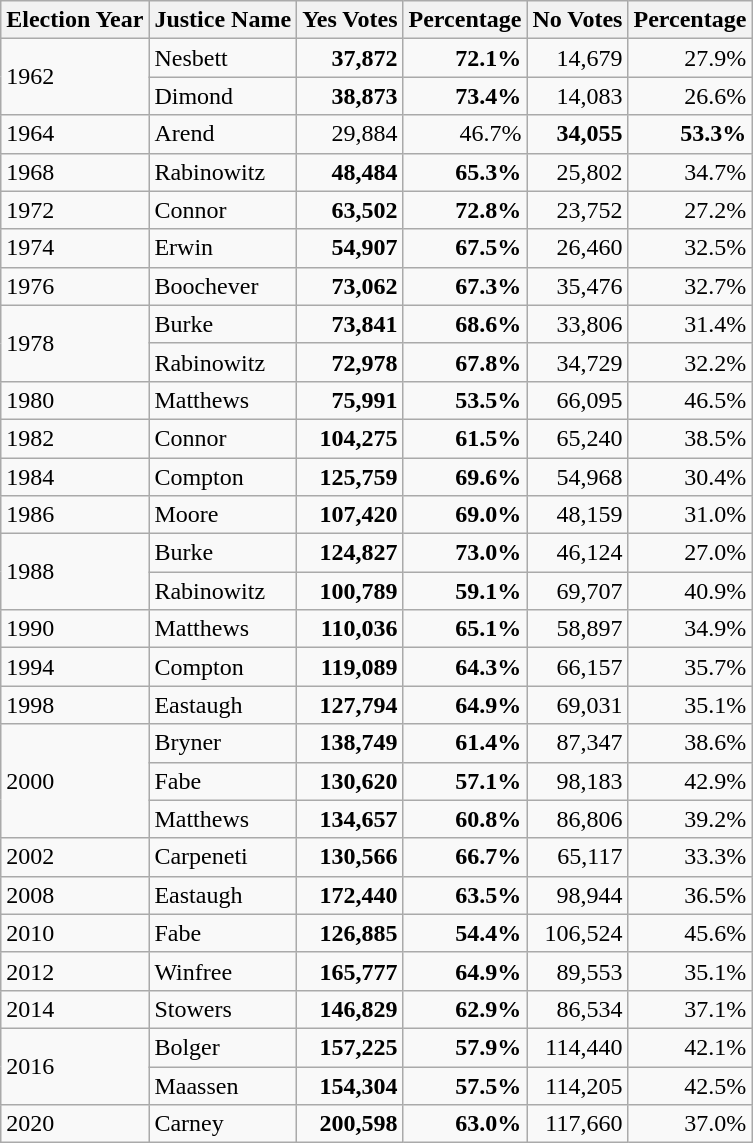<table class="sortable wikitable">
<tr>
<th>Election Year</th>
<th>Justice Name</th>
<th>Yes Votes</th>
<th>Percentage</th>
<th>No Votes</th>
<th>Percentage</th>
</tr>
<tr>
<td rowspan="2">1962</td>
<td>Nesbett</td>
<td align="right"><strong>37,872</strong></td>
<td align="right"><strong>72.1%</strong></td>
<td align="right">14,679</td>
<td align="right">27.9%</td>
</tr>
<tr>
<td>Dimond</td>
<td align="right"><strong>38,873</strong></td>
<td align="right"><strong>73.4%</strong></td>
<td align="right">14,083</td>
<td align="right">26.6%</td>
</tr>
<tr>
<td>1964</td>
<td>Arend</td>
<td align="right">29,884</td>
<td align="right">46.7%</td>
<td align="right"><strong>34,055</strong></td>
<td align="right"><strong>53.3%</strong></td>
</tr>
<tr>
<td>1968</td>
<td>Rabinowitz</td>
<td align="right"><strong>48,484</strong></td>
<td align="right"><strong>65.3%</strong></td>
<td align="right">25,802</td>
<td align="right">34.7%</td>
</tr>
<tr>
<td>1972</td>
<td>Connor</td>
<td align="right"><strong>63,502</strong></td>
<td align="right"><strong>72.8%</strong></td>
<td align="right">23,752</td>
<td align="right">27.2%</td>
</tr>
<tr>
<td>1974</td>
<td>Erwin</td>
<td align="right"><strong>54,907</strong></td>
<td align="right"><strong>67.5%</strong></td>
<td align="right">26,460</td>
<td align="right">32.5%</td>
</tr>
<tr>
<td>1976</td>
<td>Boochever</td>
<td align="right"><strong>73,062</strong></td>
<td align="right"><strong>67.3%</strong></td>
<td align="right">35,476</td>
<td align="right">32.7%</td>
</tr>
<tr>
<td rowspan="2">1978</td>
<td>Burke</td>
<td align="right"><strong>73,841</strong></td>
<td align="right"><strong>68.6%</strong></td>
<td align="right">33,806</td>
<td align="right">31.4%</td>
</tr>
<tr>
<td>Rabinowitz</td>
<td align="right"><strong>72,978</strong></td>
<td align="right"><strong>67.8%</strong></td>
<td align="right">34,729</td>
<td align="right">32.2%</td>
</tr>
<tr>
<td>1980</td>
<td>Matthews</td>
<td align="right"><strong>75,991</strong></td>
<td align="right"><strong>53.5%</strong></td>
<td align="right">66,095</td>
<td align="right">46.5%</td>
</tr>
<tr 169,515>
<td>1982</td>
<td>Connor</td>
<td align="right"><strong>104,275</strong></td>
<td align="right"><strong>61.5%</strong></td>
<td align="right">65,240</td>
<td align="right">38.5%</td>
</tr>
<tr>
<td>1984</td>
<td>Compton</td>
<td align="right"><strong>125,759</strong></td>
<td align="right"><strong>69.6%</strong></td>
<td align="right">54,968</td>
<td align="right">30.4%</td>
</tr>
<tr>
<td>1986</td>
<td>Moore</td>
<td align="right"><strong>107,420</strong></td>
<td align="right"><strong>69.0%</strong></td>
<td align="right">48,159</td>
<td align="right">31.0%</td>
</tr>
<tr>
<td rowspan="2">1988</td>
<td>Burke</td>
<td align="right"><strong>124,827</strong></td>
<td align="right"><strong>73.0%</strong></td>
<td align="right">46,124</td>
<td align="right">27.0%</td>
</tr>
<tr>
<td>Rabinowitz</td>
<td align="right"><strong>100,789</strong></td>
<td align="right"><strong>59.1%</strong></td>
<td align="right">69,707</td>
<td align="right">40.9%</td>
</tr>
<tr>
<td>1990</td>
<td>Matthews</td>
<td align="right"><strong>110,036</strong></td>
<td align="right"><strong>65.1%</strong></td>
<td align="right">58,897</td>
<td align="right">34.9%</td>
</tr>
<tr>
<td>1994</td>
<td>Compton</td>
<td align="right"><strong>119,089</strong></td>
<td align="right"><strong>64.3%</strong></td>
<td align="right">66,157</td>
<td align="right">35.7%</td>
</tr>
<tr>
<td>1998</td>
<td>Eastaugh</td>
<td align="right"><strong>127,794</strong></td>
<td align="right"><strong>64.9%</strong></td>
<td align="right">69,031</td>
<td align="right">35.1%</td>
</tr>
<tr>
<td rowspan="3">2000</td>
<td>Bryner</td>
<td align="right"><strong>138,749</strong></td>
<td align="right"><strong>61.4%</strong></td>
<td align="right">87,347</td>
<td align="right">38.6%</td>
</tr>
<tr>
<td>Fabe</td>
<td align="right"><strong>130,620</strong></td>
<td align="right"><strong>57.1%</strong></td>
<td align="right">98,183</td>
<td align="right">42.9%</td>
</tr>
<tr>
<td>Matthews</td>
<td align="right"><strong>134,657</strong></td>
<td align="right"><strong>60.8%</strong></td>
<td align="right">86,806</td>
<td align="right">39.2%</td>
</tr>
<tr>
<td>2002</td>
<td>Carpeneti</td>
<td align="right"><strong>130,566</strong></td>
<td align="right"><strong>66.7%</strong></td>
<td align="right">65,117</td>
<td align="right">33.3%</td>
</tr>
<tr>
<td>2008</td>
<td>Eastaugh</td>
<td align="right"><strong>172,440</strong></td>
<td align="right"><strong>63.5%</strong></td>
<td align="right">98,944</td>
<td align="right">36.5%</td>
</tr>
<tr>
<td>2010</td>
<td>Fabe</td>
<td align="right"><strong>126,885</strong></td>
<td align="right"><strong>54.4%</strong></td>
<td align="right">106,524</td>
<td align="right">45.6%</td>
</tr>
<tr>
<td>2012</td>
<td>Winfree</td>
<td align="right"><strong>165,777</strong></td>
<td align="right"><strong>64.9%</strong></td>
<td align="right">89,553</td>
<td align="right">35.1%</td>
</tr>
<tr>
<td>2014</td>
<td>Stowers</td>
<td align="right"><strong>146,829</strong></td>
<td align="right"><strong>62.9%</strong></td>
<td align="right">86,534</td>
<td align="right">37.1%</td>
</tr>
<tr>
<td rowspan="2">2016</td>
<td>Bolger</td>
<td align="right"><strong>157,225</strong></td>
<td align="right"><strong>57.9%</strong></td>
<td align="right">114,440</td>
<td align="right">42.1%</td>
</tr>
<tr>
<td>Maassen</td>
<td align="right"><strong>154,304</strong></td>
<td align="right"><strong>57.5%</strong></td>
<td align="right">114,205</td>
<td align="right">42.5%</td>
</tr>
<tr>
<td>2020</td>
<td>Carney</td>
<td align="right"><strong>200,598</strong></td>
<td align="right"><strong>63.0%</strong></td>
<td align="right">117,660</td>
<td align="right">37.0%</td>
</tr>
</table>
